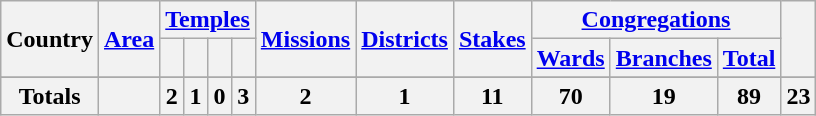<table class="wikitable sortable" style="text-align: right">
<tr>
<th rowspan=2>Country</th>
<th rowspan=2><a href='#'>Area</a></th>
<th colspan=4><a href='#'>Temples</a></th>
<th rowspan=2><a href='#'>Missions</a></th>
<th rowspan=2><a href='#'>Districts</a></th>
<th rowspan=2><a href='#'>Stakes</a></th>
<th colspan=3><a href='#'>Congregations</a></th>
<th rowspan=2><a href='#'></a></th>
</tr>
<tr>
<th></th>
<th></th>
<th></th>
<th></th>
<th><a href='#'>Wards</a></th>
<th><a href='#'>Branches</a></th>
<th><a href='#'>Total</a></th>
</tr>
<tr>
</tr>
<tr>
<th>Totals</th>
<th></th>
<th>2</th>
<th>1</th>
<th>0</th>
<th>3</th>
<th>2</th>
<th>1</th>
<th>11</th>
<th>70</th>
<th>19</th>
<th>89</th>
<th>23</th>
</tr>
</table>
